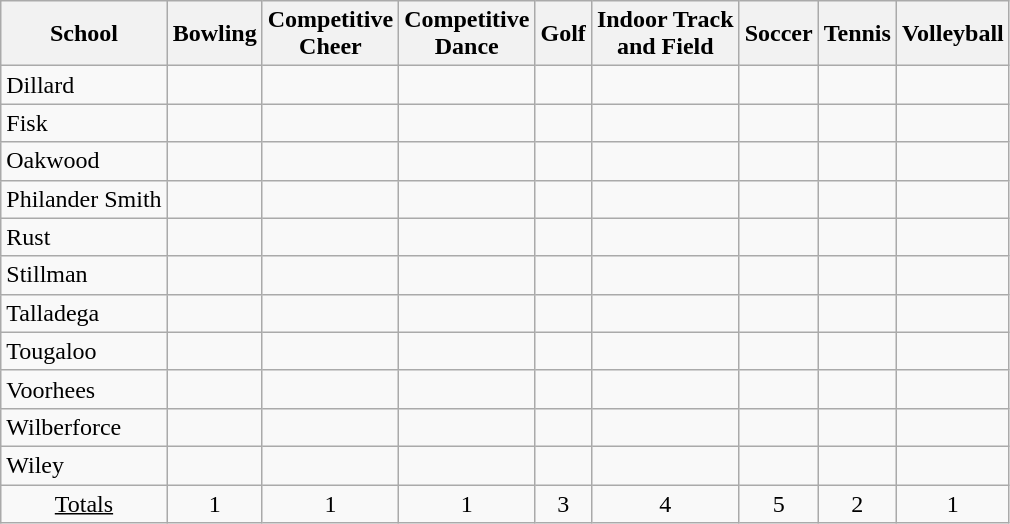<table class="wikitable" style="text-align: center">
<tr>
<th>School</th>
<th>Bowling</th>
<th>Competitive<br>Cheer</th>
<th>Competitive<br>Dance</th>
<th>Golf</th>
<th>Indoor Track<br>and Field</th>
<th>Soccer</th>
<th>Tennis</th>
<th>Volleyball</th>
</tr>
<tr>
<td align=left>Dillard</td>
<td></td>
<td></td>
<td></td>
<td></td>
<td></td>
<td></td>
<td></td>
<td></td>
</tr>
<tr>
<td align=left>Fisk</td>
<td></td>
<td></td>
<td></td>
<td></td>
<td></td>
<td></td>
<td></td>
<td></td>
</tr>
<tr>
<td align=left>Oakwood</td>
<td></td>
<td></td>
<td></td>
<td></td>
<td></td>
<td></td>
<td></td>
<td></td>
</tr>
<tr>
<td align=left>Philander Smith</td>
<td></td>
<td></td>
<td></td>
<td></td>
<td></td>
<td></td>
<td></td>
<td></td>
</tr>
<tr>
<td align=left>Rust</td>
<td></td>
<td></td>
<td></td>
<td></td>
<td></td>
<td></td>
<td></td>
<td></td>
</tr>
<tr>
<td align=left>Stillman</td>
<td></td>
<td></td>
<td></td>
<td></td>
<td></td>
<td></td>
<td></td>
<td></td>
</tr>
<tr>
<td align=left>Talladega</td>
<td></td>
<td></td>
<td></td>
<td></td>
<td></td>
<td></td>
<td></td>
<td></td>
</tr>
<tr>
<td align=left>Tougaloo</td>
<td></td>
<td></td>
<td></td>
<td></td>
<td></td>
<td></td>
<td></td>
<td></td>
</tr>
<tr>
<td align=left>Voorhees</td>
<td></td>
<td></td>
<td></td>
<td></td>
<td></td>
<td></td>
<td></td>
<td></td>
</tr>
<tr>
<td align=left>Wilberforce</td>
<td></td>
<td></td>
<td></td>
<td></td>
<td></td>
<td></td>
<td></td>
<td></td>
</tr>
<tr>
<td align=left>Wiley</td>
<td></td>
<td></td>
<td></td>
<td></td>
<td></td>
<td></td>
<td></td>
<td></td>
</tr>
<tr>
<td><u>Totals</u></td>
<td>1</td>
<td>1</td>
<td>1</td>
<td>3</td>
<td>4</td>
<td>5</td>
<td>2</td>
<td>1</td>
</tr>
</table>
